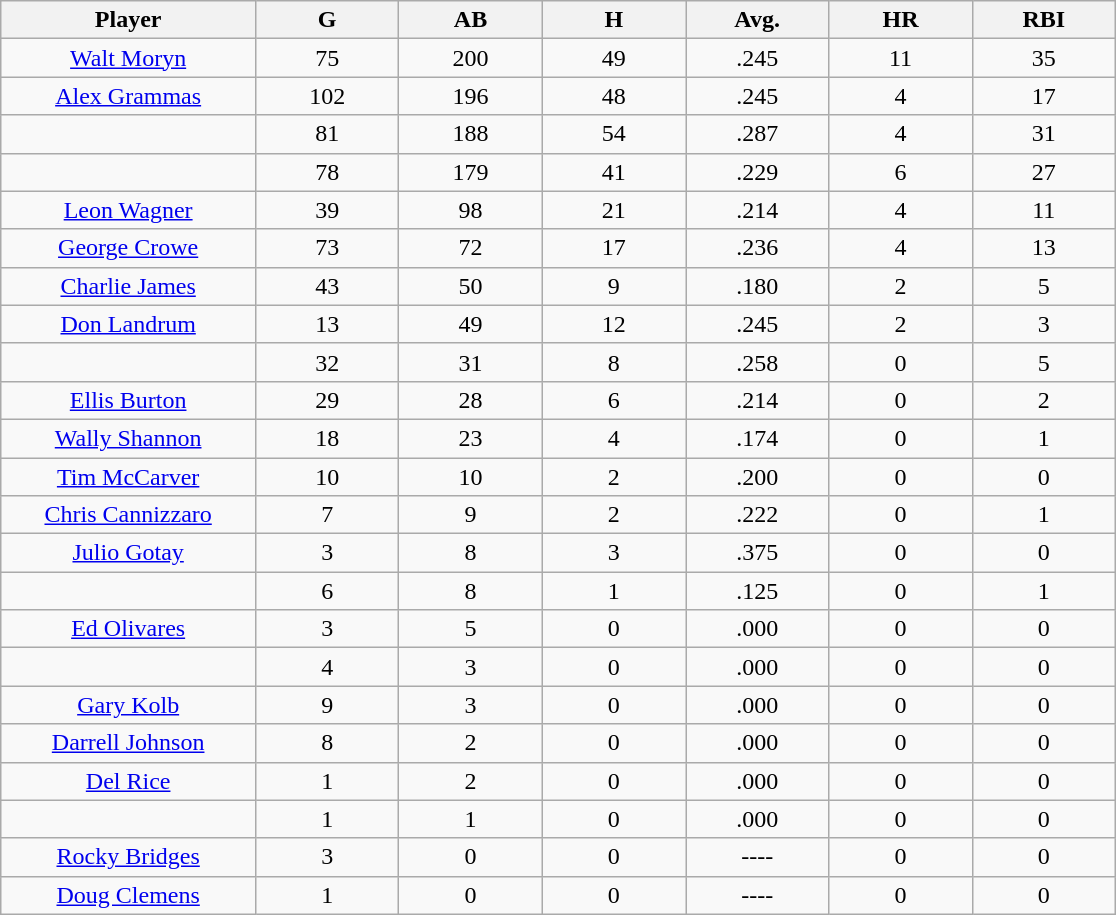<table class="wikitable sortable">
<tr>
<th bgcolor="#DDDDFF" width="16%">Player</th>
<th bgcolor="#DDDDFF" width="9%">G</th>
<th bgcolor="#DDDDFF" width="9%">AB</th>
<th bgcolor="#DDDDFF" width="9%">H</th>
<th bgcolor="#DDDDFF" width="9%">Avg.</th>
<th bgcolor="#DDDDFF" width="9%">HR</th>
<th bgcolor="#DDDDFF" width="9%">RBI</th>
</tr>
<tr align="center">
<td><a href='#'>Walt Moryn</a></td>
<td>75</td>
<td>200</td>
<td>49</td>
<td>.245</td>
<td>11</td>
<td>35</td>
</tr>
<tr align="center">
<td><a href='#'>Alex Grammas</a></td>
<td>102</td>
<td>196</td>
<td>48</td>
<td>.245</td>
<td>4</td>
<td>17</td>
</tr>
<tr align="center">
<td></td>
<td>81</td>
<td>188</td>
<td>54</td>
<td>.287</td>
<td>4</td>
<td>31</td>
</tr>
<tr align="center">
<td></td>
<td>78</td>
<td>179</td>
<td>41</td>
<td>.229</td>
<td>6</td>
<td>27</td>
</tr>
<tr align="center">
<td><a href='#'>Leon Wagner</a></td>
<td>39</td>
<td>98</td>
<td>21</td>
<td>.214</td>
<td>4</td>
<td>11</td>
</tr>
<tr align="center">
<td><a href='#'>George Crowe</a></td>
<td>73</td>
<td>72</td>
<td>17</td>
<td>.236</td>
<td>4</td>
<td>13</td>
</tr>
<tr align="center">
<td><a href='#'>Charlie James</a></td>
<td>43</td>
<td>50</td>
<td>9</td>
<td>.180</td>
<td>2</td>
<td>5</td>
</tr>
<tr align="center">
<td><a href='#'>Don Landrum</a></td>
<td>13</td>
<td>49</td>
<td>12</td>
<td>.245</td>
<td>2</td>
<td>3</td>
</tr>
<tr align="center">
<td></td>
<td>32</td>
<td>31</td>
<td>8</td>
<td>.258</td>
<td>0</td>
<td>5</td>
</tr>
<tr align="center">
<td><a href='#'>Ellis Burton</a></td>
<td>29</td>
<td>28</td>
<td>6</td>
<td>.214</td>
<td>0</td>
<td>2</td>
</tr>
<tr align="center">
<td><a href='#'>Wally Shannon</a></td>
<td>18</td>
<td>23</td>
<td>4</td>
<td>.174</td>
<td>0</td>
<td>1</td>
</tr>
<tr align="center">
<td><a href='#'>Tim McCarver</a></td>
<td>10</td>
<td>10</td>
<td>2</td>
<td>.200</td>
<td>0</td>
<td>0</td>
</tr>
<tr align="center">
<td><a href='#'>Chris Cannizzaro</a></td>
<td>7</td>
<td>9</td>
<td>2</td>
<td>.222</td>
<td>0</td>
<td>1</td>
</tr>
<tr align="center">
<td><a href='#'>Julio Gotay</a></td>
<td>3</td>
<td>8</td>
<td>3</td>
<td>.375</td>
<td>0</td>
<td>0</td>
</tr>
<tr align="center">
<td></td>
<td>6</td>
<td>8</td>
<td>1</td>
<td>.125</td>
<td>0</td>
<td>1</td>
</tr>
<tr align="center">
<td><a href='#'>Ed Olivares</a></td>
<td>3</td>
<td>5</td>
<td>0</td>
<td>.000</td>
<td>0</td>
<td>0</td>
</tr>
<tr align="center">
<td></td>
<td>4</td>
<td>3</td>
<td>0</td>
<td>.000</td>
<td>0</td>
<td>0</td>
</tr>
<tr align="center">
<td><a href='#'>Gary Kolb</a></td>
<td>9</td>
<td>3</td>
<td>0</td>
<td>.000</td>
<td>0</td>
<td>0</td>
</tr>
<tr align="center">
<td><a href='#'>Darrell Johnson</a></td>
<td>8</td>
<td>2</td>
<td>0</td>
<td>.000</td>
<td>0</td>
<td>0</td>
</tr>
<tr align="center">
<td><a href='#'>Del Rice</a></td>
<td>1</td>
<td>2</td>
<td>0</td>
<td>.000</td>
<td>0</td>
<td>0</td>
</tr>
<tr align="center">
<td></td>
<td>1</td>
<td>1</td>
<td>0</td>
<td>.000</td>
<td>0</td>
<td>0</td>
</tr>
<tr align="center">
<td><a href='#'>Rocky Bridges</a></td>
<td>3</td>
<td>0</td>
<td>0</td>
<td>----</td>
<td>0</td>
<td>0</td>
</tr>
<tr align="center">
<td><a href='#'>Doug Clemens</a></td>
<td>1</td>
<td>0</td>
<td>0</td>
<td>----</td>
<td>0</td>
<td>0</td>
</tr>
</table>
